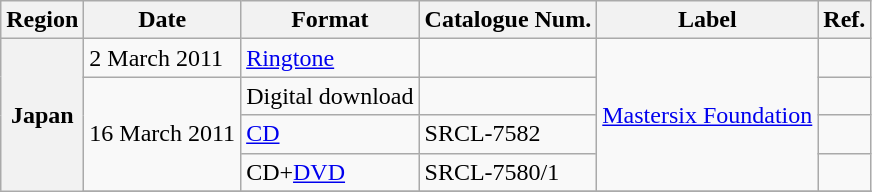<table class="wikitable sortable plainrowheaders">
<tr>
<th scope="col">Region</th>
<th scope="col">Date</th>
<th scope="col">Format</th>
<th scope="col">Catalogue Num.</th>
<th scope="col">Label</th>
<th scope="col">Ref.</th>
</tr>
<tr>
<th scope="row" rowspan="5">Japan</th>
<td>2 March 2011</td>
<td><a href='#'>Ringtone</a></td>
<td></td>
<td rowspan="4"><a href='#'>Mastersix Foundation</a></td>
<td></td>
</tr>
<tr>
<td rowspan="3">16 March 2011</td>
<td>Digital download</td>
<td></td>
<td></td>
</tr>
<tr>
<td><a href='#'>CD</a></td>
<td>SRCL-7582</td>
<td></td>
</tr>
<tr>
<td>CD+<a href='#'>DVD</a></td>
<td>SRCL-7580/1</td>
<td></td>
</tr>
<tr>
</tr>
</table>
